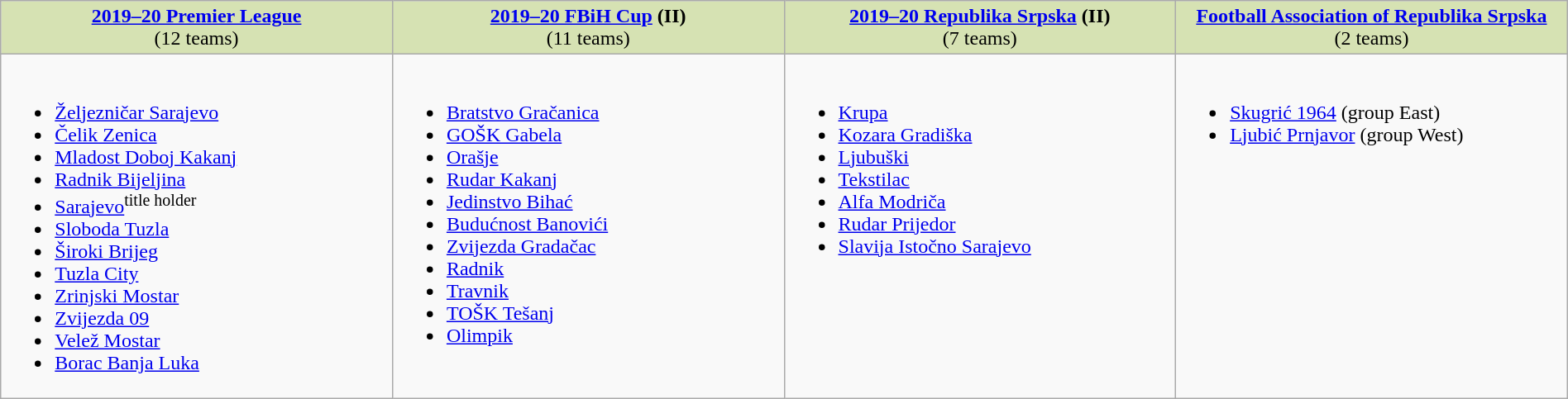<table class="wikitable" style="width:100%">
<tr style="vertical-align:top; background:#d6e2b3; text-align:center;">
<td style="width:25%;"><strong><a href='#'>2019–20 Premier League</a></strong><br>(12 teams)</td>
<td style="width:25%;"><strong><a href='#'>2019–20 FBiH Cup</a> (II)</strong><br>(11 teams)</td>
<td style="width:25%;"><strong><a href='#'>2019–20 Republika Srpska</a> (II)</strong><br>(7 teams)</td>
<td style="width:25%;"><strong><a href='#'>Football Association of Republika Srpska</a></strong><br>(2 teams)</td>
</tr>
<tr valign="top">
<td><br><ul><li><a href='#'>Željezničar Sarajevo</a></li><li><a href='#'>Čelik Zenica</a></li><li><a href='#'>Mladost Doboj Kakanj</a></li><li><a href='#'>Radnik Bijeljina</a></li><li><a href='#'>Sarajevo</a><sup>title holder</sup></li><li><a href='#'>Sloboda Tuzla</a></li><li><a href='#'>Široki Brijeg</a></li><li><a href='#'>Tuzla City</a></li><li><a href='#'>Zrinjski Mostar</a></li><li><a href='#'>Zvijezda 09</a></li><li><a href='#'>Velež Mostar</a></li><li><a href='#'>Borac Banja Luka</a></li></ul></td>
<td><br><ul><li><a href='#'>Bratstvo Gračanica</a></li><li><a href='#'>GOŠK Gabela</a></li><li><a href='#'>Orašje</a></li><li><a href='#'>Rudar Kakanj</a></li><li><a href='#'>Jedinstvo Bihać</a></li><li><a href='#'>Budućnost Banovići</a></li><li><a href='#'>Zvijezda Gradačac</a></li><li><a href='#'>Radnik</a></li><li><a href='#'>Travnik</a></li><li><a href='#'>TOŠK Tešanj</a></li><li><a href='#'>Olimpik</a></li></ul></td>
<td><br><ul><li><a href='#'>Krupa</a></li><li><a href='#'>Kozara Gradiška</a></li><li><a href='#'>Ljubuški</a></li><li><a href='#'>Tekstilac</a></li><li><a href='#'>Alfa Modriča</a></li><li><a href='#'>Rudar Prijedor</a></li><li><a href='#'>Slavija Istočno Sarajevo</a></li></ul></td>
<td><br><ul><li><a href='#'>Skugrić 1964</a> (group East)</li><li><a href='#'>Ljubić Prnjavor</a> (group West)</li></ul></td>
</tr>
</table>
